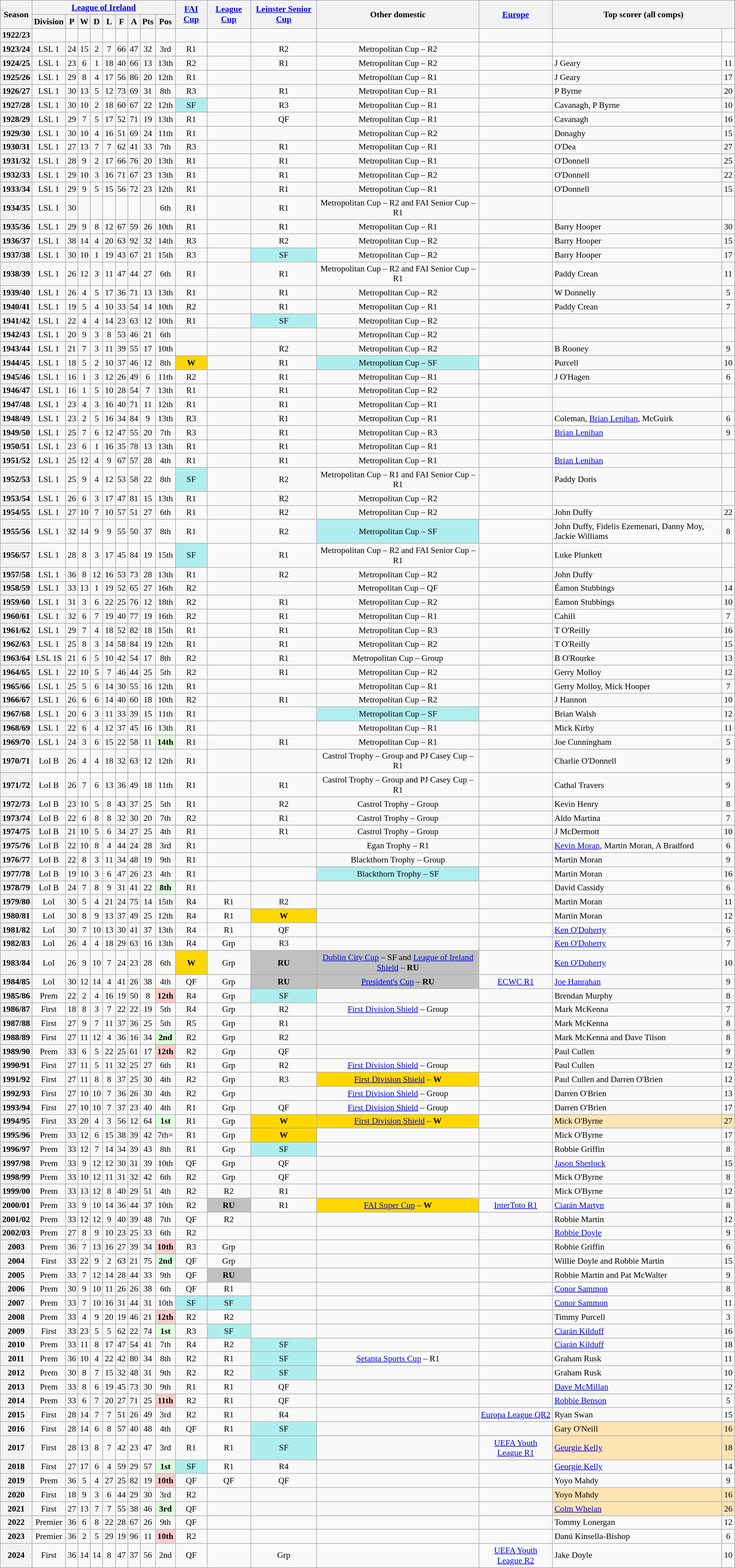<table class="wikitable collapsible collapsed" style="text-align: center;font-size:90%;">
<tr>
<th rowspan=2>Season</th>
<th colspan=9><a href='#'>League of Ireland</a></th>
<th rowspan=2><a href='#'>FAI Cup</a></th>
<th rowspan=2><a href='#'>League Cup</a></th>
<th rowspan=2><a href='#'>Leinster Senior Cup</a></th>
<th rowspan=2>Other domestic</th>
<th rowspan=2><a href='#'>Europe</a></th>
<th rowspan=2 colspan=2>Top scorer (all comps)</th>
</tr>
<tr>
<th>Division</th>
<th>P</th>
<th>W</th>
<th>D</th>
<th>L</th>
<th>F</th>
<th>A</th>
<th>Pts</th>
<th>Pos</th>
</tr>
<tr>
<th>1922/23</th>
<td></td>
<td></td>
<td></td>
<td></td>
<td></td>
<td></td>
<td></td>
<td></td>
<td></td>
<td align=center></td>
<td align=center></td>
<td align=center></td>
<td align=center></td>
<td align=center></td>
<td align=left></td>
<td></td>
</tr>
<tr>
<th>1923/24</th>
<td>LSL 1</td>
<td>24</td>
<td>15</td>
<td>2</td>
<td>7</td>
<td>66</td>
<td>47</td>
<td>32</td>
<td>3rd</td>
<td align=center>R1</td>
<td align=center></td>
<td align=center>R2</td>
<td align=center>Metropolitan Cup – R2</td>
<td align=center></td>
<td align=left></td>
<td></td>
</tr>
<tr>
<th>1924/25</th>
<td>LSL 1</td>
<td>23</td>
<td>6</td>
<td>1</td>
<td>18</td>
<td>40</td>
<td>66</td>
<td>13</td>
<td>13th</td>
<td align=center>R2</td>
<td align=center></td>
<td align=center>R1</td>
<td align=center>Metropolitan Cup – R2</td>
<td align=center></td>
<td align=left>J Geary</td>
<td>11</td>
</tr>
<tr>
<th>1925/26</th>
<td>LSL 1</td>
<td>29</td>
<td>8</td>
<td>4</td>
<td>17</td>
<td>56</td>
<td>86</td>
<td>20</td>
<td>12th</td>
<td align=center>R1</td>
<td align=center></td>
<td align=center></td>
<td align=center>Metropolitan Cup – R1</td>
<td align=center></td>
<td align=left>J Geary</td>
<td>17</td>
</tr>
<tr>
<th>1926/27</th>
<td>LSL 1</td>
<td>30</td>
<td>13</td>
<td>5</td>
<td>12</td>
<td>73</td>
<td>69</td>
<td>31</td>
<td>8th</td>
<td align=center>R3</td>
<td align=center></td>
<td align=center>R1</td>
<td align=center>Metropolitan Cup – R1</td>
<td align=center></td>
<td align=left>P Byrne</td>
<td>20</td>
</tr>
<tr>
<th>1927/28</th>
<td>LSL 1</td>
<td>30</td>
<td>10</td>
<td>2</td>
<td>18</td>
<td>60</td>
<td>67</td>
<td>22</td>
<td>12th</td>
<td align=center bgcolor="#AFEEEE">SF</td>
<td align=center></td>
<td align=center>R3</td>
<td align=center>Metropolitan Cup – R1</td>
<td align=center></td>
<td align=left>Cavanagh, P Byrne</td>
<td>10</td>
</tr>
<tr>
<th>1928/29</th>
<td>LSL 1</td>
<td>29</td>
<td>7</td>
<td>5</td>
<td>17</td>
<td>52</td>
<td>71</td>
<td>19</td>
<td>13th</td>
<td align=center>R1</td>
<td align=center></td>
<td align=center>QF</td>
<td align=center>Metropolitan Cup – R1</td>
<td align=center></td>
<td align=left>Cavanagh</td>
<td>16</td>
</tr>
<tr>
<th>1929/30</th>
<td>LSL 1</td>
<td>30</td>
<td>10</td>
<td>4</td>
<td>16</td>
<td>51</td>
<td>69</td>
<td>24</td>
<td>11th</td>
<td align=center>R1</td>
<td align=center></td>
<td align=center></td>
<td align=center>Metropolitan Cup – R2</td>
<td align=center></td>
<td align=left>Donaghy</td>
<td>15</td>
</tr>
<tr>
<th>1930/31</th>
<td>LSL 1</td>
<td>27</td>
<td>13</td>
<td>7</td>
<td>7</td>
<td>62</td>
<td>41</td>
<td>33</td>
<td>7th</td>
<td align=center>R3</td>
<td align=center></td>
<td align=center>R1</td>
<td align=center>Metropolitan Cup – R1</td>
<td align=center></td>
<td align=left>O'Dea</td>
<td>27</td>
</tr>
<tr>
<th>1931/32</th>
<td>LSL 1</td>
<td>28</td>
<td>9</td>
<td>2</td>
<td>17</td>
<td>66</td>
<td>76</td>
<td>20</td>
<td>13th</td>
<td align=center>R1</td>
<td align=center></td>
<td align=center>R1</td>
<td align=center>Metropolitan Cup – R1</td>
<td align=center></td>
<td align=left>O'Donnell</td>
<td>25</td>
</tr>
<tr>
<th>1932/33</th>
<td>LSL 1</td>
<td>29</td>
<td>10</td>
<td>3</td>
<td>16</td>
<td>71</td>
<td>67</td>
<td>23</td>
<td>13th</td>
<td align=center>R1</td>
<td align=center></td>
<td align=center>R1</td>
<td align=center>Metropolitan Cup – R2</td>
<td align=center></td>
<td align=left>O'Donnell</td>
<td>22</td>
</tr>
<tr>
<th>1933/34</th>
<td>LSL 1</td>
<td>29</td>
<td>9</td>
<td>5</td>
<td>15</td>
<td>56</td>
<td>72</td>
<td>23</td>
<td>12th</td>
<td align=center>R1</td>
<td align=center></td>
<td align=center>R1</td>
<td align=center>Metropolitan Cup – R1</td>
<td align=center></td>
<td align=left>O'Donnell</td>
<td>15</td>
</tr>
<tr>
<th>1934/35</th>
<td>LSL 1</td>
<td>30</td>
<td></td>
<td></td>
<td></td>
<td></td>
<td></td>
<td></td>
<td>6th</td>
<td align=center>R1</td>
<td align=center></td>
<td align=center>R1</td>
<td align=center>Metropolitan Cup – R2 and FAI Senior Cup – R1</td>
<td align=center></td>
<td align=left></td>
<td></td>
</tr>
<tr>
<th>1935/36</th>
<td>LSL 1</td>
<td>29</td>
<td>9</td>
<td>8</td>
<td>12</td>
<td>67</td>
<td>59</td>
<td>26</td>
<td>10th</td>
<td align=center>R1</td>
<td align=center></td>
<td align=center>R1</td>
<td align=center>Metropolitan Cup – R1</td>
<td align=center></td>
<td align=left>Barry Hooper</td>
<td>30</td>
</tr>
<tr>
<th>1936/37</th>
<td>LSL 1</td>
<td>38</td>
<td>14</td>
<td>4</td>
<td>20</td>
<td>63</td>
<td>92</td>
<td>32</td>
<td>14th</td>
<td align=center>R3</td>
<td align=center></td>
<td align=center>R2</td>
<td align=center>Metropolitan Cup – R2</td>
<td align=center></td>
<td align=left>Barry Hooper</td>
<td>15</td>
</tr>
<tr>
<th>1937/38</th>
<td>LSL 1</td>
<td>30</td>
<td>10</td>
<td>1</td>
<td>19</td>
<td>43</td>
<td>67</td>
<td>21</td>
<td>15th</td>
<td align=center>R3</td>
<td align=center></td>
<td align=center bgcolor="#AFEEEE">SF</td>
<td align=center>Metropolitan Cup – R2</td>
<td align=center></td>
<td align=left>Barry Hooper</td>
<td>17</td>
</tr>
<tr>
<th>1938/39</th>
<td>LSL 1</td>
<td>26</td>
<td>12</td>
<td>3</td>
<td>11</td>
<td>47</td>
<td>44</td>
<td>27</td>
<td>6th</td>
<td align=center>R1</td>
<td align=center></td>
<td align=center>R1</td>
<td align=center>Metropolitan Cup – R2 and FAI Senior Cup – R1</td>
<td align=center></td>
<td align=left>Paddy Crean</td>
<td>11</td>
</tr>
<tr>
<th>1939/40</th>
<td>LSL 1</td>
<td>26</td>
<td>4</td>
<td>5</td>
<td>17</td>
<td>36</td>
<td>71</td>
<td>13</td>
<td>13th</td>
<td align=center>R1</td>
<td align=center></td>
<td align=center>R1</td>
<td align=center>Metropolitan Cup – R2</td>
<td align=center></td>
<td align=left>W Donnelly</td>
<td>5</td>
</tr>
<tr>
<th>1940/41</th>
<td>LSL 1</td>
<td>19</td>
<td>5</td>
<td>4</td>
<td>10</td>
<td>33</td>
<td>54</td>
<td>14</td>
<td>10th</td>
<td align=center>R2</td>
<td align=center></td>
<td align=center>R1</td>
<td align=center>Metropolitan Cup – R1</td>
<td align=center></td>
<td align=left>Paddy Crean</td>
<td>7</td>
</tr>
<tr>
<th>1941/42</th>
<td>LSL 1</td>
<td>22</td>
<td>4</td>
<td>4</td>
<td>14</td>
<td>23</td>
<td>63</td>
<td>12</td>
<td>10th</td>
<td align=center>R1</td>
<td align=center></td>
<td align=center bgcolor="#AFEEEE">SF</td>
<td align=center>Metropolitan Cup – R2</td>
<td align=center></td>
<td align=left></td>
<td></td>
</tr>
<tr>
<th>1942/43</th>
<td>LSL 1</td>
<td>20</td>
<td>9</td>
<td>3</td>
<td>8</td>
<td>53</td>
<td>46</td>
<td>21</td>
<td>6th</td>
<td align=center></td>
<td align=center></td>
<td align=center></td>
<td align=center>Metropolitan Cup – R2</td>
<td align=center></td>
<td align=left></td>
<td></td>
</tr>
<tr>
<th>1943/44</th>
<td>LSL 1</td>
<td>21</td>
<td>7</td>
<td>3</td>
<td>11</td>
<td>39</td>
<td>55</td>
<td>17</td>
<td>10th</td>
<td align=center></td>
<td align=center></td>
<td align=center>R2</td>
<td align=center>Metropolitan Cup – R2</td>
<td align=center></td>
<td align=left>B Rooney</td>
<td>9</td>
</tr>
<tr>
<th>1944/45</th>
<td>LSL 1</td>
<td>18</td>
<td>5</td>
<td>2</td>
<td>10</td>
<td>37</td>
<td>46</td>
<td>12</td>
<td>8th</td>
<td bgcolor=gold align=center><strong>W</strong></td>
<td align=center></td>
<td align=center>R1</td>
<td align=center bgcolor="#AFEEEE">Metropolitan Cup – SF</td>
<td align=center></td>
<td align=left>Purcell</td>
<td>10</td>
</tr>
<tr>
<th>1945/46</th>
<td>LSL 1</td>
<td>16</td>
<td>1</td>
<td>3</td>
<td>12</td>
<td>26</td>
<td>49</td>
<td>6</td>
<td>11th</td>
<td align=center>R2</td>
<td align=center></td>
<td align=center>R1</td>
<td align=center>Metropolitan Cup – R1</td>
<td align=center></td>
<td align=left>J O'Hagen</td>
<td>6</td>
</tr>
<tr>
<th>1946/47</th>
<td>LSL 1</td>
<td>16</td>
<td>1</td>
<td>5</td>
<td>10</td>
<td>28</td>
<td>54</td>
<td>7</td>
<td>13th</td>
<td align=center>R1</td>
<td align=center></td>
<td align=center>R1</td>
<td align=center>Metropolitan Cup – R2</td>
<td align=center></td>
<td align=left></td>
<td></td>
</tr>
<tr>
<th>1947/48</th>
<td>LSL 1</td>
<td>23</td>
<td>4</td>
<td>3</td>
<td>16</td>
<td>40</td>
<td>71</td>
<td>11</td>
<td>12th</td>
<td align=center>R1</td>
<td align=center></td>
<td align=center>R1</td>
<td align=center>Metropolitan Cup – R1</td>
<td align=center></td>
<td align=left></td>
<td></td>
</tr>
<tr>
<th>1948/49</th>
<td>LSL 1</td>
<td>23</td>
<td>2</td>
<td>5</td>
<td>16</td>
<td>34</td>
<td>84</td>
<td>9</td>
<td>13th</td>
<td align=center>R3</td>
<td align=center></td>
<td align=center>R1</td>
<td align=center>Metropolitan Cup – R1</td>
<td align=center></td>
<td align=left>Coleman, <a href='#'>Brian Lenihan</a>, McGuirk</td>
<td>6</td>
</tr>
<tr>
<th>1949/50</th>
<td>LSL 1</td>
<td>25</td>
<td>7</td>
<td>6</td>
<td>12</td>
<td>47</td>
<td>55</td>
<td>20</td>
<td>7th</td>
<td align=center>R3</td>
<td align=center></td>
<td align=center>R1</td>
<td align=center>Metropolitan Cup – R3</td>
<td align=center></td>
<td align=left><a href='#'>Brian Lenihan</a></td>
<td>9</td>
</tr>
<tr>
<th>1950/51</th>
<td>LSL 1</td>
<td>23</td>
<td>6</td>
<td>1</td>
<td>16</td>
<td>35</td>
<td>78</td>
<td>13</td>
<td>13th</td>
<td align=center>R1</td>
<td align=center></td>
<td align=center>R1</td>
<td align=center>Metropolitan Cup – R1</td>
<td align=center></td>
<td align=left></td>
<td></td>
</tr>
<tr>
<th>1951/52</th>
<td>LSL 1</td>
<td>25</td>
<td>12</td>
<td>4</td>
<td>9</td>
<td>67</td>
<td>57</td>
<td>28</td>
<td>4th</td>
<td align=center>R1</td>
<td align=center></td>
<td align=center>R1</td>
<td align=center>Metropolitan Cup – R1</td>
<td align=center></td>
<td align=left><a href='#'>Brian Lenihan</a></td>
<td></td>
</tr>
<tr>
<th>1952/53</th>
<td>LSL 1</td>
<td>25</td>
<td>9</td>
<td>4</td>
<td>12</td>
<td>53</td>
<td>58</td>
<td>22</td>
<td>8th</td>
<td align=center bgcolor="#AFEEEE">SF</td>
<td align=center></td>
<td align=center>R2</td>
<td align=center>Metropolitan Cup – R1 and FAI Senior Cup – R1</td>
<td align=center></td>
<td align=left>Paddy Doris</td>
<td></td>
</tr>
<tr>
<th>1953/54</th>
<td>LSL 1</td>
<td>26</td>
<td>6</td>
<td>3</td>
<td>17</td>
<td>47</td>
<td>81</td>
<td>15</td>
<td>13th</td>
<td align=center>R1</td>
<td align=center></td>
<td align=center>R2</td>
<td align=center>Metropolitan Cup – R2</td>
<td align=center></td>
<td align=left></td>
<td></td>
</tr>
<tr>
<th>1954/55</th>
<td>LSL 1</td>
<td>27</td>
<td>10</td>
<td>7</td>
<td>10</td>
<td>57</td>
<td>51</td>
<td>27</td>
<td>6th</td>
<td align=center>R1</td>
<td align=center></td>
<td align=center>R2</td>
<td align=center>Metropolitan Cup – R2</td>
<td align=center></td>
<td align=left>John Duffy</td>
<td>22</td>
</tr>
<tr>
<th>1955/56</th>
<td>LSL 1</td>
<td>32</td>
<td>14</td>
<td>9</td>
<td>9</td>
<td>55</td>
<td>50</td>
<td>37</td>
<td>8th</td>
<td align=center>R1</td>
<td align=center></td>
<td align=center>R2</td>
<td align=center bgcolor="#AFEEEE">Metropolitan Cup – SF</td>
<td align=center></td>
<td align=left>John Duffy, Fidelis Ezemenari, Danny Moy, Jackie Williams</td>
<td>8</td>
</tr>
<tr>
<th>1956/57</th>
<td>LSL 1</td>
<td>28</td>
<td>8</td>
<td>3</td>
<td>17</td>
<td>45</td>
<td>84</td>
<td>19</td>
<td>15th</td>
<td align=center bgcolor="#AFEEEE">SF</td>
<td align=center></td>
<td align=center>R1</td>
<td align=center>Metropolitan Cup – R2 and FAI Senior Cup – R1</td>
<td align=center></td>
<td align=left>Luke Plunkett</td>
<td></td>
</tr>
<tr>
<th>1957/58</th>
<td>LSL 1</td>
<td>36</td>
<td>8</td>
<td>12</td>
<td>16</td>
<td>53</td>
<td>73</td>
<td>28</td>
<td>13th</td>
<td align=center>R1</td>
<td align=center></td>
<td align=center>R2</td>
<td align=center>Metropolitan Cup – R2</td>
<td align=center></td>
<td align=left>John Duffy</td>
<td></td>
</tr>
<tr>
<th>1958/59</th>
<td>LSL 1</td>
<td>33</td>
<td>13</td>
<td>1</td>
<td>19</td>
<td>52</td>
<td>65</td>
<td>27</td>
<td>16th</td>
<td align=center>R2</td>
<td align=center></td>
<td align=center></td>
<td align=center>Metropolitan Cup – QF</td>
<td align=center></td>
<td align=left>Éamon Stubbings</td>
<td>14</td>
</tr>
<tr>
<th>1959/60</th>
<td>LSL 1</td>
<td>31</td>
<td>3</td>
<td>6</td>
<td>22</td>
<td>25</td>
<td>76</td>
<td>12</td>
<td>18th</td>
<td align=center>R2</td>
<td align=center></td>
<td align=center>R1</td>
<td align=center>Metropolitan Cup – R2</td>
<td align=center></td>
<td align=left>Éamon Stubbings</td>
<td>10</td>
</tr>
<tr>
<th>1960/61</th>
<td>LSL 1</td>
<td>32</td>
<td>6</td>
<td>7</td>
<td>19</td>
<td>40</td>
<td>77</td>
<td>19</td>
<td>16th</td>
<td align=center>R2</td>
<td align=center></td>
<td align=center>R1</td>
<td align=center>Metropolitan Cup – R1</td>
<td align=center></td>
<td align=left>Cahill</td>
<td>7</td>
</tr>
<tr>
<th>1961/62</th>
<td>LSL 1</td>
<td>29</td>
<td>7</td>
<td>4</td>
<td>18</td>
<td>52</td>
<td>82</td>
<td>18</td>
<td>15th</td>
<td align=center>R1</td>
<td align=center></td>
<td align=center>R1</td>
<td align=center>Metropolitan Cup – R3</td>
<td align=center></td>
<td align=left>T O'Reilly</td>
<td>16</td>
</tr>
<tr>
<th>1962/63</th>
<td>LSL 1</td>
<td>25</td>
<td>8</td>
<td>3</td>
<td>14</td>
<td>58</td>
<td>84</td>
<td>19</td>
<td>12th</td>
<td align=center>R1</td>
<td align=center></td>
<td align=center>R1</td>
<td align=center>Metropolitan Cup – R2</td>
<td align=center></td>
<td align=left>T O'Reilly</td>
<td>15</td>
</tr>
<tr>
<th>1963/64</th>
<td>LSL 1S</td>
<td>21</td>
<td>6</td>
<td>5</td>
<td>10</td>
<td>42</td>
<td>54</td>
<td>17</td>
<td>8th</td>
<td align=center>R2</td>
<td align=center></td>
<td align=center>R1</td>
<td align=center>Metropolitan Cup – Group</td>
<td align=center></td>
<td align=left>B O'Rourke</td>
<td>13</td>
</tr>
<tr>
<th>1964/65</th>
<td>LSL 1</td>
<td>22</td>
<td>10</td>
<td>5</td>
<td>7</td>
<td>46</td>
<td>44</td>
<td>25</td>
<td>5th</td>
<td align=center>R2</td>
<td align=center></td>
<td align=center>R1</td>
<td align=center>Metropolitan Cup – R2</td>
<td align=center></td>
<td align=left>Gerry Molloy</td>
<td>12</td>
</tr>
<tr>
<th>1965/66</th>
<td>LSL 1</td>
<td>25</td>
<td>5</td>
<td>6</td>
<td>14</td>
<td>30</td>
<td>55</td>
<td>16</td>
<td>12th</td>
<td align=center>R1</td>
<td align=center></td>
<td align=center></td>
<td align=center>Metropolitan Cup – R1</td>
<td align=center></td>
<td align=left>Gerry Molloy, Mick Hooper</td>
<td>7</td>
</tr>
<tr>
<th>1966/67</th>
<td>LSL 1</td>
<td>26</td>
<td>6</td>
<td>6</td>
<td>14</td>
<td>40</td>
<td>60</td>
<td>18</td>
<td>10th</td>
<td align=center>R2</td>
<td align=center></td>
<td align=center>R1</td>
<td align=center>Metropolitan Cup – R2</td>
<td align=center></td>
<td align=left>J Hannon</td>
<td>10</td>
</tr>
<tr>
<th>1967/68</th>
<td>LSL 1</td>
<td>20</td>
<td>6</td>
<td>3</td>
<td>11</td>
<td>33</td>
<td>39</td>
<td>15</td>
<td>11th</td>
<td align=center>R1</td>
<td align=center></td>
<td align=center></td>
<td align=center bgcolor="#AFEEEE">Metropolitan Cup – SF</td>
<td align=center></td>
<td align=left>Brian Walsh</td>
<td>12</td>
</tr>
<tr>
<th>1968/69</th>
<td>LSL 1</td>
<td>22</td>
<td>6</td>
<td>4</td>
<td>12</td>
<td>37</td>
<td>45</td>
<td>16</td>
<td>13th</td>
<td align=center>R1</td>
<td align=center></td>
<td align=center></td>
<td align=center>Metropolitan Cup – R1</td>
<td align=center></td>
<td align=left>Mick Kirby</td>
<td>11</td>
</tr>
<tr>
<th>1969/70</th>
<td>LSL 1</td>
<td>24</td>
<td>3</td>
<td>6</td>
<td>15</td>
<td>22</td>
<td>58</td>
<td>11</td>
<td align=center bgcolor="#DDFFDD"><strong>14th</strong></td>
<td align=center>R1</td>
<td align=center></td>
<td align=center>R1</td>
<td align=center>Metropolitan Cup – R1</td>
<td align=center></td>
<td align=left>Joe Cunningham</td>
<td>5</td>
</tr>
<tr>
<th>1970/71</th>
<td>LoI B</td>
<td>26</td>
<td>4</td>
<td>4</td>
<td>18</td>
<td>32</td>
<td>63</td>
<td>12</td>
<td>12th</td>
<td align=center>R1</td>
<td align=center></td>
<td align=center></td>
<td align=center>Castrol Trophy – Group and PJ Casey Cup – R1</td>
<td align=center></td>
<td align=left>Charlie O'Donnell</td>
<td>9</td>
</tr>
<tr>
</tr>
<tr>
<th>1971/72</th>
<td>LoI B</td>
<td>26</td>
<td>7</td>
<td>6</td>
<td>13</td>
<td>36</td>
<td>49</td>
<td>18</td>
<td>11th</td>
<td align=center>R1</td>
<td align=center></td>
<td align=center>R1</td>
<td align=center>Castrol Trophy – Group and PJ Casey Cup – R1</td>
<td align=center></td>
<td align=left>Cathal Travers</td>
<td>9</td>
</tr>
<tr>
<th>1972/73</th>
<td>LoI B</td>
<td>23</td>
<td>10</td>
<td>5</td>
<td>8</td>
<td>43</td>
<td>37</td>
<td>25</td>
<td>5th</td>
<td align=center>R1</td>
<td align=center></td>
<td align=center>R2</td>
<td align=center>Castrol Trophy – Group</td>
<td align=center></td>
<td align=left>Kevin Henry</td>
<td>8</td>
</tr>
<tr>
<th>1973/74</th>
<td>LoI B</td>
<td>22</td>
<td>6</td>
<td>8</td>
<td>8</td>
<td>32</td>
<td>30</td>
<td>20</td>
<td>7th</td>
<td align=center>R2</td>
<td align=center></td>
<td align=center>R1</td>
<td align=center>Castrol Trophy – Group</td>
<td align=center></td>
<td align=left>Aldo Martina</td>
<td>7</td>
</tr>
<tr>
</tr>
<tr>
<th>1974/75</th>
<td>LoI B</td>
<td>21</td>
<td>10</td>
<td>5</td>
<td>6</td>
<td>34</td>
<td>27</td>
<td>25</td>
<td>4th</td>
<td align=center>R1</td>
<td align=center></td>
<td align=center>R1</td>
<td align=center>Castrol Trophy – Group</td>
<td align=center></td>
<td align=left>J McDermott</td>
<td>10</td>
</tr>
<tr>
<th>1975/76</th>
<td>LoI B</td>
<td>22</td>
<td>10</td>
<td>8</td>
<td>4</td>
<td>44</td>
<td>24</td>
<td>28</td>
<td>3rd</td>
<td align=center>R1</td>
<td align=center></td>
<td align=center></td>
<td align=center>Egan Trophy – R1</td>
<td align=center></td>
<td align=left><a href='#'>Kevin Moran</a>, Martin Moran, A Bradford</td>
<td>6</td>
</tr>
<tr>
<th>1976/77</th>
<td>LoI B</td>
<td>22</td>
<td>8</td>
<td>3</td>
<td>11</td>
<td>34</td>
<td>48</td>
<td>19</td>
<td>9th</td>
<td align=center>R1</td>
<td align=center></td>
<td align=center></td>
<td align=center>Blackthorn Trophy – Group</td>
<td align=center></td>
<td align=left>Martin Moran</td>
<td>9</td>
</tr>
<tr>
<th>1977/78</th>
<td>LoI B</td>
<td>19</td>
<td>10</td>
<td>3</td>
<td>6</td>
<td>47</td>
<td>26</td>
<td>23</td>
<td>4th</td>
<td align=center>R1</td>
<td align=center></td>
<td align=center></td>
<td align=center bgcolor="#AFEEEE">Blackthorn Trophy – SF</td>
<td align=center></td>
<td align=left>Martin Moran</td>
<td>16</td>
</tr>
<tr>
<th>1978/79</th>
<td>LoI B</td>
<td>24</td>
<td>7</td>
<td>8</td>
<td>9</td>
<td>31</td>
<td>41</td>
<td>22</td>
<td align=center bgcolor="#DDFFDD"><strong>8th</strong></td>
<td align=center>R1</td>
<td align=center></td>
<td align=center></td>
<td align=center></td>
<td align=center></td>
<td align=left>David Cassidy</td>
<td>6</td>
</tr>
<tr>
<th>1979/80</th>
<td>LoI</td>
<td>30</td>
<td>5</td>
<td>4</td>
<td>21</td>
<td>24</td>
<td>75</td>
<td>14</td>
<td>15th</td>
<td align=center>R4</td>
<td align=center>R1</td>
<td align=center>R2</td>
<td align=center></td>
<td align=center></td>
<td align=left>Martin Moran</td>
<td>11</td>
</tr>
<tr>
<th>1980/81</th>
<td>LoI</td>
<td>30</td>
<td>8</td>
<td>9</td>
<td>13</td>
<td>37</td>
<td>49</td>
<td>25</td>
<td>12th</td>
<td align=center>R4</td>
<td align=center>R1</td>
<td bgcolor=gold align=center><strong>W</strong></td>
<td align=center></td>
<td align=center></td>
<td align=left>Martin Moran</td>
<td>12</td>
</tr>
<tr>
<th>1981/82</th>
<td>LoI</td>
<td>30</td>
<td>7</td>
<td>10</td>
<td>13</td>
<td>30</td>
<td>41</td>
<td>37</td>
<td>13th</td>
<td align=center>R4</td>
<td align=center>R1</td>
<td align=center>QF</td>
<td align=center></td>
<td align=center></td>
<td align=left><a href='#'>Ken O'Doherty</a></td>
<td>6</td>
</tr>
<tr>
<th>1982/83</th>
<td>LoI</td>
<td>26</td>
<td>4</td>
<td>4</td>
<td>18</td>
<td>29</td>
<td>63</td>
<td>16</td>
<td>13th</td>
<td align=center>R4</td>
<td align=center>Grp</td>
<td align=center>R3</td>
<td align=center></td>
<td align=center></td>
<td align=left><a href='#'>Ken O'Doherty</a></td>
<td>7</td>
</tr>
<tr>
<th>1983/84</th>
<td>LoI</td>
<td>26</td>
<td>9</td>
<td>10</td>
<td>7</td>
<td>24</td>
<td>23</td>
<td>28</td>
<td>6th</td>
<td bgcolor=gold align=center><strong>W</strong></td>
<td align=center>Grp</td>
<td bgcolor=silver align=center><strong>RU</strong></td>
<td bgcolor=silver align=center><a href='#'>Dublin City Cup</a> – SF and <a href='#'>League of Ireland Shield</a> – <strong>RU</strong></td>
<td align=center></td>
<td align=left><a href='#'>Ken O'Doherty</a></td>
<td>10</td>
</tr>
<tr>
<th>1984/85</th>
<td>LoI</td>
<td>30</td>
<td>12</td>
<td>14</td>
<td>4</td>
<td>41</td>
<td>26</td>
<td>38</td>
<td>4th</td>
<td align=center>QF</td>
<td align=center>Grp</td>
<td bgcolor=silver align=center><strong>RU</strong></td>
<td bgcolor=silver align=center><a href='#'>President's Cup</a> – <strong>RU</strong></td>
<td align=center><a href='#'>ECWC R1</a></td>
<td align=left><a href='#'>Joe Hanrahan</a></td>
<td>9</td>
</tr>
<tr>
<th>1985/86</th>
<td>Prem</td>
<td>22</td>
<td>2</td>
<td>4</td>
<td>16</td>
<td>19</td>
<td>50</td>
<td>8</td>
<td align=center bgcolor="#FFCCCC"><strong>12th</strong></td>
<td align=center>R4</td>
<td align=center>Grp</td>
<td align=center bgcolor="#AFEEEE">SF</td>
<td align=center></td>
<td align=center></td>
<td align=left>Brendan Murphy</td>
<td>8</td>
</tr>
<tr>
<th>1986/87</th>
<td>First</td>
<td>18</td>
<td>8</td>
<td>3</td>
<td>7</td>
<td>22</td>
<td>22</td>
<td>19</td>
<td>5th</td>
<td align=center>R4</td>
<td align=center>Grp</td>
<td align=center>R2</td>
<td align=center><a href='#'>First Division Shield</a> – Group</td>
<td align=center></td>
<td align=left>Mark McKenna</td>
<td>7</td>
</tr>
<tr>
<th>1987/88</th>
<td>First</td>
<td>27</td>
<td>9</td>
<td>7</td>
<td>11</td>
<td>37</td>
<td>36</td>
<td>25</td>
<td>5th</td>
<td align=center>R5</td>
<td align=center>Grp</td>
<td align=center>R1</td>
<td align=center></td>
<td align=center></td>
<td align=left>Mark McKenna</td>
<td>8</td>
</tr>
<tr>
<th>1988/89</th>
<td>First</td>
<td>27</td>
<td>11</td>
<td>12</td>
<td>4</td>
<td>36</td>
<td>16</td>
<td>34</td>
<td align=center bgcolor="#DDFFDD"><strong>2nd</strong></td>
<td align=center>R2</td>
<td align=center>Grp</td>
<td align=center>R2</td>
<td align=center></td>
<td align=center></td>
<td align=left>Mark McKenna and Dave Tilson</td>
<td>8</td>
</tr>
<tr>
<th>1989/90</th>
<td>Prem</td>
<td>33</td>
<td>6</td>
<td>5</td>
<td>22</td>
<td>25</td>
<td>61</td>
<td>17</td>
<td align=center bgcolor="#FFCCCC"><strong>12th</strong></td>
<td align=center>R2</td>
<td align=center>Grp</td>
<td align=center>QF</td>
<td align=center></td>
<td align=center></td>
<td align=left>Paul Cullen</td>
<td>9</td>
</tr>
<tr>
<th>1990/91</th>
<td>First</td>
<td>27</td>
<td>11</td>
<td>5</td>
<td>11</td>
<td>32</td>
<td>25</td>
<td>27</td>
<td>6th</td>
<td align=center>R1</td>
<td align=center>Grp</td>
<td align=center>R2</td>
<td align=center><a href='#'>First Division Shield</a> – Group</td>
<td align=center></td>
<td align=left>Paul Cullen</td>
<td>12</td>
</tr>
<tr>
<th>1991/92</th>
<td>First</td>
<td>27</td>
<td>11</td>
<td>8</td>
<td>8</td>
<td>37</td>
<td>25</td>
<td>30</td>
<td>4th</td>
<td align=center>R2</td>
<td align=center>Grp</td>
<td align=center>R3</td>
<td bgcolor=gold align=center><a href='#'>First Division Shield</a> – <strong>W</strong></td>
<td align=center></td>
<td align=left>Paul Cullen and Darren O'Brien</td>
<td>12</td>
</tr>
<tr>
<th>1992/93</th>
<td>First</td>
<td>27</td>
<td>10</td>
<td>10</td>
<td>7</td>
<td>36</td>
<td>26</td>
<td>30</td>
<td>4th</td>
<td align=center>R2</td>
<td align=center>Grp</td>
<td align=center></td>
<td align=center><a href='#'>First Division Shield</a> – Group</td>
<td align=center></td>
<td align=left>Darren O'Brien</td>
<td>13</td>
</tr>
<tr>
<th>1993/94</th>
<td>First</td>
<td>27</td>
<td>10</td>
<td>10</td>
<td>7</td>
<td>37</td>
<td>23</td>
<td>40</td>
<td>4th</td>
<td align=center>R1</td>
<td align=center>Grp</td>
<td align=center>QF</td>
<td align=center><a href='#'>First Division Shield</a> – Group</td>
<td align=center></td>
<td align=left>Darren O'Brien</td>
<td>17</td>
</tr>
<tr>
<th>1994/95</th>
<td>First</td>
<td>33</td>
<td>20</td>
<td>4</td>
<td>3</td>
<td>56</td>
<td>12</td>
<td>64</td>
<td align=center bgcolor="#DDFFDD"><strong>1st</strong></td>
<td align=center>R1</td>
<td align=center>Grp</td>
<td bgcolor=gold align=center><strong>W</strong></td>
<td bgcolor=gold align=center><a href='#'>First Division Shield</a> – <strong>W</strong></td>
<td align=center></td>
<td bgcolor=Moccasin align=left>Mick O'Byrne</td>
<td bgcolor=Moccasin>27</td>
</tr>
<tr>
<th>1995/96</th>
<td>Prem</td>
<td>33</td>
<td>12</td>
<td>6</td>
<td>15</td>
<td>38</td>
<td>39</td>
<td>42</td>
<td>7th=</td>
<td align=center>R1</td>
<td align=center>Grp</td>
<td bgcolor=gold align=center><strong>W</strong></td>
<td align=center></td>
<td align=center></td>
<td align=left>Mick O'Byrne</td>
<td>17</td>
</tr>
<tr>
<th>1996/97</th>
<td>Prem</td>
<td>33</td>
<td>12</td>
<td>7</td>
<td>14</td>
<td>34</td>
<td>39</td>
<td>43</td>
<td>8th</td>
<td align=center>R1</td>
<td align=center>Grp</td>
<td align=center bgcolor="#AFEEEE">SF</td>
<td align=center></td>
<td align=center></td>
<td align=left>Robbie Griffin</td>
<td>8</td>
</tr>
<tr>
<th>1997/98</th>
<td>Prem</td>
<td>33</td>
<td>9</td>
<td>12</td>
<td>12</td>
<td>30</td>
<td>31</td>
<td>39</td>
<td>10th</td>
<td align=center>QF</td>
<td align=center>Grp</td>
<td align=center>QF</td>
<td align=center></td>
<td align=center></td>
<td align=left><a href='#'>Jason Sherlock</a></td>
<td>15</td>
</tr>
<tr>
<th>1998/99</th>
<td>Prem</td>
<td>33</td>
<td>10</td>
<td>12</td>
<td>11</td>
<td>31</td>
<td>32</td>
<td>42</td>
<td>6th</td>
<td align=center>R2</td>
<td align=center>Grp</td>
<td align=center>QF</td>
<td align=center></td>
<td align=center></td>
<td align=left>Mick O'Byrne</td>
<td>8</td>
</tr>
<tr>
<th>1999/00</th>
<td>Prem</td>
<td>33</td>
<td>13</td>
<td>12</td>
<td>8</td>
<td>40</td>
<td>29</td>
<td>51</td>
<td>4th</td>
<td align=center>R2</td>
<td align=center>R2</td>
<td align=center>R1</td>
<td align=center></td>
<td align=center></td>
<td align=left>Mick O'Byrne</td>
<td>12</td>
</tr>
<tr>
<th>2000/01</th>
<td>Prem</td>
<td>33</td>
<td>9</td>
<td>10</td>
<td>14</td>
<td>36</td>
<td>44</td>
<td>37</td>
<td>10th</td>
<td align=center>R2</td>
<td bgcolor=silver align=center><strong>RU</strong></td>
<td align=center>R1</td>
<td bgcolor=gold align=center><a href='#'>FAI Super Cup</a> – <strong>W</strong></td>
<td align=center><a href='#'>InterToto R1</a></td>
<td align=left><a href='#'>Ciarán Martyn</a></td>
<td>8</td>
</tr>
<tr>
<th>2001/02</th>
<td>Prem</td>
<td>33</td>
<td>12</td>
<td>12</td>
<td>9</td>
<td>40</td>
<td>39</td>
<td>48</td>
<td>7th</td>
<td align=center>QF</td>
<td align=center>R2</td>
<td align=center></td>
<td align=center></td>
<td align=center></td>
<td align=left>Robbie Martin</td>
<td>12</td>
</tr>
<tr>
<th>2002/03</th>
<td>Prem</td>
<td>27</td>
<td>8</td>
<td>9</td>
<td>10</td>
<td>23</td>
<td>25</td>
<td>33</td>
<td>6th</td>
<td align=center>R2</td>
<td align=center></td>
<td align=center></td>
<td align=center></td>
<td align=center></td>
<td align=left><a href='#'>Robbie Doyle</a></td>
<td>9</td>
</tr>
<tr>
<th>2003</th>
<td>Prem</td>
<td>36</td>
<td>7</td>
<td>13</td>
<td>16</td>
<td>27</td>
<td>39</td>
<td>34</td>
<td align=center bgcolor="#FFCCCC"><strong>10th</strong></td>
<td align=center>R3</td>
<td align=center>Grp</td>
<td align=center></td>
<td align=center></td>
<td align=center></td>
<td align=left>Robbie Griffin</td>
<td>6</td>
</tr>
<tr>
<th>2004</th>
<td>First</td>
<td>33</td>
<td>22</td>
<td>9</td>
<td>2</td>
<td>63</td>
<td>21</td>
<td>75</td>
<td align=center bgcolor="#DDFFDD"><strong>2nd</strong></td>
<td align=center>QF</td>
<td align=center>Grp</td>
<td align=center></td>
<td align=center></td>
<td align=center></td>
<td align=left>Willie Doyle and Robbie Martin</td>
<td>15</td>
</tr>
<tr>
<th>2005</th>
<td>Prem</td>
<td>33</td>
<td>7</td>
<td>12</td>
<td>14</td>
<td>28</td>
<td>44</td>
<td>33</td>
<td>9th</td>
<td align=center>QF</td>
<td bgcolor=silver align=center><strong>RU</strong></td>
<td align=center></td>
<td align=center></td>
<td align=center></td>
<td align=left>Robbie Martin and Pat McWalter</td>
<td>9</td>
</tr>
<tr>
<th>2006</th>
<td>Prem</td>
<td>30</td>
<td>9</td>
<td>10</td>
<td>11</td>
<td>26</td>
<td>26</td>
<td>38</td>
<td>6th</td>
<td align=center>QF</td>
<td align=center>R1</td>
<td align=center></td>
<td align=center></td>
<td align=center></td>
<td align=left><a href='#'>Conor Sammon</a></td>
<td>8</td>
</tr>
<tr>
<th>2007</th>
<td>Prem</td>
<td>33</td>
<td>7</td>
<td>10</td>
<td>16</td>
<td>31</td>
<td>44</td>
<td>31</td>
<td>10th</td>
<td align=center bgcolor="#AFEEEE">SF</td>
<td align=center bgcolor="#AFEEEE">SF</td>
<td align=center></td>
<td align=center></td>
<td align=center></td>
<td align=left><a href='#'>Conor Sammon</a></td>
<td>11</td>
</tr>
<tr>
<th>2008</th>
<td>Prem</td>
<td>33</td>
<td>4</td>
<td>9</td>
<td>20</td>
<td>19</td>
<td>46</td>
<td>21</td>
<td align=center bgcolor="#FFCCCC"><strong>12th</strong></td>
<td align=center>R2</td>
<td align=center>R2</td>
<td align=center></td>
<td align=center></td>
<td align=center></td>
<td align=left>Timmy Purcell</td>
<td>3</td>
</tr>
<tr>
<th>2009</th>
<td>First</td>
<td>33</td>
<td>23</td>
<td>5</td>
<td>5</td>
<td>62</td>
<td>22</td>
<td>74</td>
<td align=center bgcolor="#DDFFDD"><strong>1st</strong></td>
<td align=center>R3</td>
<td align=center bgcolor="#AFEEEE">SF</td>
<td align=center></td>
<td align=center></td>
<td align=center></td>
<td align=left><a href='#'>Ciarán Kilduff</a></td>
<td>16</td>
</tr>
<tr>
<th>2010</th>
<td>Prem</td>
<td>33</td>
<td>11</td>
<td>8</td>
<td>17</td>
<td>47</td>
<td>54</td>
<td>41</td>
<td>7th</td>
<td align=center>R4</td>
<td align=center>R2</td>
<td align=center bgcolor="#AFEEEE">SF</td>
<td align=center></td>
<td align=center></td>
<td align=left><a href='#'>Ciarán Kilduff</a></td>
<td>18</td>
</tr>
<tr>
<th>2011</th>
<td>Prem</td>
<td>36</td>
<td>10</td>
<td>4</td>
<td>22</td>
<td>42</td>
<td>80</td>
<td>34</td>
<td>8th</td>
<td align=center>R2</td>
<td align=center>R1</td>
<td align=center bgcolor="#AFEEEE">SF</td>
<td align=center><a href='#'>Setanta Sports Cup</a> – R1</td>
<td align=center></td>
<td align=left>Graham Rusk</td>
<td>11</td>
</tr>
<tr>
<th>2012</th>
<td>Prem</td>
<td>30</td>
<td>8</td>
<td>7</td>
<td>15</td>
<td>32</td>
<td>48</td>
<td>31</td>
<td>9th</td>
<td align=center>R2</td>
<td align=center>R2</td>
<td align=center bgcolor="#AFEEEE">SF</td>
<td align=center></td>
<td align=center></td>
<td align=left>Graham Rusk</td>
<td>10</td>
</tr>
<tr>
<th>2013</th>
<td>Prem</td>
<td>33</td>
<td>8</td>
<td>6</td>
<td>19</td>
<td>45</td>
<td>73</td>
<td>30</td>
<td>9th</td>
<td align=center>R1</td>
<td align=center>R1</td>
<td align=center>QF</td>
<td align=center></td>
<td align=center></td>
<td align=left><a href='#'>Dave McMillan</a></td>
<td>12</td>
</tr>
<tr>
<th>2014</th>
<td>Prem</td>
<td>33</td>
<td>6</td>
<td>7</td>
<td>20</td>
<td>27</td>
<td>71</td>
<td>25</td>
<td align=center bgcolor="#FFCCCC"><strong>11th</strong></td>
<td align=center>R2</td>
<td align=center>R1</td>
<td align=center>QF</td>
<td align=center></td>
<td align=center></td>
<td align=left><a href='#'>Robbie Benson</a></td>
<td>5</td>
</tr>
<tr>
<th>2015</th>
<td>First</td>
<td>28</td>
<td>14</td>
<td>7</td>
<td>7</td>
<td>51</td>
<td>26</td>
<td>49</td>
<td>3rd</td>
<td align=center>R2</td>
<td align=center>R1</td>
<td align=center>R4</td>
<td align=center></td>
<td align=center><a href='#'>Europa League QR2</a></td>
<td align=left>Ryan Swan</td>
<td>15</td>
</tr>
<tr>
<th>2016</th>
<td>First</td>
<td>28</td>
<td>14</td>
<td>6</td>
<td>8</td>
<td>57</td>
<td>40</td>
<td>48</td>
<td>4th</td>
<td align=center>QF</td>
<td align=center>R1</td>
<td align=center bgcolor="#AFEEEE">SF</td>
<td align=center></td>
<td align=center></td>
<td bgcolor=Moccasin align=left>Gary O'Neill</td>
<td bgcolor=Moccasin>16</td>
</tr>
<tr>
<th>2017</th>
<td>First</td>
<td>28</td>
<td>13</td>
<td>8</td>
<td>7</td>
<td>42</td>
<td>23</td>
<td>47</td>
<td>3rd</td>
<td align=center>R1</td>
<td align=center>R1</td>
<td align=center bgcolor="#AFEEEE">SF</td>
<td align=center></td>
<td align=center><a href='#'>UEFA Youth League R1</a></td>
<td bgcolor=Moccasin align=left><a href='#'>Georgie Kelly</a></td>
<td bgcolor=Moccasin>18</td>
</tr>
<tr>
<th>2018</th>
<td>First</td>
<td>27</td>
<td>17</td>
<td>6</td>
<td>4</td>
<td>59</td>
<td>29</td>
<td>57</td>
<td align=center bgcolor="#DDFFDD"><strong>1st</strong></td>
<td align=center bgcolor="#AFEEEE">SF</td>
<td align=center>R1</td>
<td align=center>R4</td>
<td align=center></td>
<td align=center></td>
<td align=left><a href='#'>Georgie Kelly</a></td>
<td>14</td>
</tr>
<tr>
<th>2019</th>
<td>Prem</td>
<td>36</td>
<td>5</td>
<td>4</td>
<td>27</td>
<td>25</td>
<td>82</td>
<td>19</td>
<td align=center bgcolor="#FFCCCC"><strong>10th</strong></td>
<td align=center>QF</td>
<td align=center>QF</td>
<td align=center>QF</td>
<td align=center></td>
<td align=center></td>
<td align=left>Yoyo Mahdy</td>
<td>9</td>
</tr>
<tr>
<th>2020</th>
<td>First</td>
<td>18</td>
<td>9</td>
<td>3</td>
<td>6</td>
<td>44</td>
<td>29</td>
<td>30</td>
<td>3rd</td>
<td align=center>R2</td>
<td align=center></td>
<td align=center></td>
<td align=center></td>
<td align=center></td>
<td bgcolor=Moccasin align=left>Yoyo Mahdy</td>
<td bgcolor=Moccasin>16</td>
</tr>
<tr>
<th>2021</th>
<td>First</td>
<td>27</td>
<td>13</td>
<td>7</td>
<td>7</td>
<td>55</td>
<td>38</td>
<td>46</td>
<td align=center bgcolor="#DDFFDD"><strong>3rd</strong></td>
<td align=center>QF</td>
<td align=center></td>
<td align=center></td>
<td align=center></td>
<td align=center></td>
<td bgcolor=Moccasin align=left><a href='#'>Colm Whelan</a></td>
<td bgcolor=Moccasin>26</td>
</tr>
<tr>
<th>2022</th>
<td>Premier</td>
<td>36</td>
<td>6</td>
<td>8</td>
<td>22</td>
<td>28</td>
<td>67</td>
<td>26</td>
<td align=center>9th</td>
<td align=center>QF</td>
<td align=center></td>
<td align=center></td>
<td align=center></td>
<td align=center></td>
<td align=left>Tommy Lonergan</td>
<td>12</td>
</tr>
<tr>
<th>2023</th>
<td>Premier</td>
<td>36</td>
<td>2</td>
<td>5</td>
<td>29</td>
<td>19</td>
<td>96</td>
<td>11</td>
<td align=center bgcolor="#FFCCCC"><strong>10th</strong></td>
<td align=center>R2</td>
<td align=center></td>
<td align=center></td>
<td align=center></td>
<td align=center></td>
<td align=left>Danú Kinsella-Bishop</td>
<td>6</td>
</tr>
<tr>
<th>2024</th>
<td>First</td>
<td>36</td>
<td>14</td>
<td>14</td>
<td>8</td>
<td>47</td>
<td>37</td>
<td>56</td>
<td align=center>2nd</td>
<td align=center>QF</td>
<td align=center></td>
<td align=center>Grp</td>
<td align=center></td>
<td align=center><a href='#'>UEFA Youth League R2</a></td>
<td align=left>Jake Doyle</td>
<td>10</td>
</tr>
</table>
